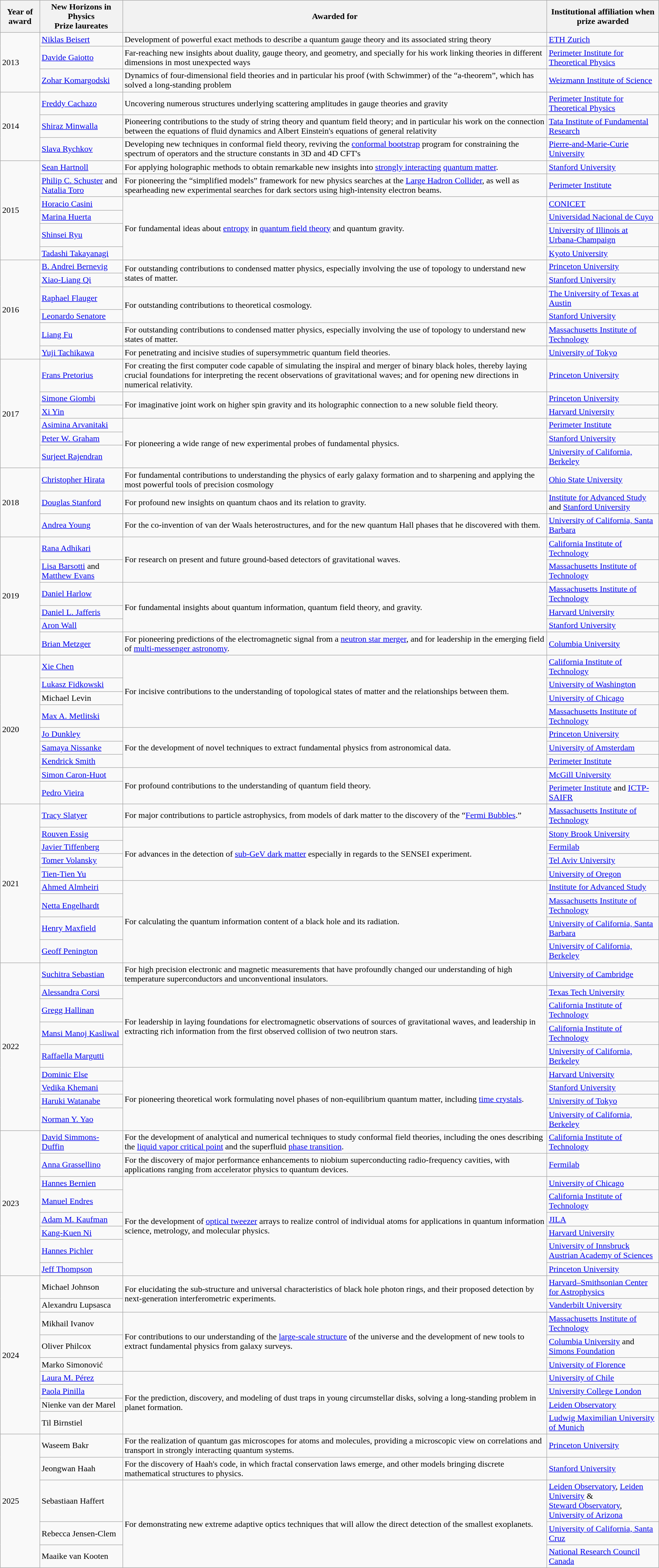<table class="wikitable sortable">
<tr>
<th>Year of award</th>
<th>New Horizons in Physics<br> Prize laureates</th>
<th>Awarded for</th>
<th>Institutional affiliation when prize awarded</th>
</tr>
<tr>
<td rowspan=3>2013</td>
<td><a href='#'>Niklas Beisert</a></td>
<td>Development of powerful exact methods to describe a quantum gauge theory and its associated string theory</td>
<td><a href='#'>ETH Zurich</a></td>
</tr>
<tr>
<td><a href='#'>Davide Gaiotto</a></td>
<td>Far-reaching new insights about duality, gauge theory, and geometry, and specially for his work linking theories in different dimensions in most unexpected ways</td>
<td><a href='#'>Perimeter Institute for Theoretical Physics</a></td>
</tr>
<tr>
<td><a href='#'>Zohar Komargodski</a></td>
<td>Dynamics of four-dimensional field theories and in particular his proof (with Schwimmer) of the “a-theorem”, which has solved a long-standing problem</td>
<td><a href='#'>Weizmann Institute of Science</a></td>
</tr>
<tr>
<td rowspan=3>2014</td>
<td><a href='#'>Freddy Cachazo</a></td>
<td>Uncovering numerous structures underlying scattering amplitudes in gauge theories and gravity</td>
<td><a href='#'>Perimeter Institute for Theoretical Physics</a></td>
</tr>
<tr>
<td><a href='#'>Shiraz Minwalla</a></td>
<td>Pioneering contributions to the study of string theory and quantum field theory; and in particular his work on the connection between the equations of fluid dynamics and Albert Einstein's equations of general relativity</td>
<td><a href='#'>Tata Institute of Fundamental Research</a></td>
</tr>
<tr>
<td><a href='#'>Slava Rychkov</a></td>
<td>Developing new techniques in conformal field theory, reviving the <a href='#'>conformal bootstrap</a> program for constraining the spectrum of operators and the structure constants in 3D and 4D CFT's</td>
<td><a href='#'>Pierre-and-Marie-Curie University</a></td>
</tr>
<tr>
<td rowspan="6">2015</td>
<td><a href='#'>Sean Hartnoll</a></td>
<td>For applying holographic methods to obtain remarkable new insights into <a href='#'>strongly interacting</a> <a href='#'>quantum matter</a>.</td>
<td><a href='#'>Stanford University</a></td>
</tr>
<tr>
<td><a href='#'>Philip C. Schuster</a> and <a href='#'>Natalia Toro</a></td>
<td>For pioneering the “simplified models” framework for new physics searches at the <a href='#'>Large Hadron Collider</a>, as well as spearheading new experimental searches for dark sectors using high-intensity electron beams.</td>
<td><a href='#'>Perimeter Institute</a></td>
</tr>
<tr>
<td><a href='#'>Horacio Casini</a></td>
<td rowspan="4">For fundamental ideas about <a href='#'>entropy</a> in <a href='#'>quantum field theory</a> and quantum gravity.</td>
<td><a href='#'>CONICET</a></td>
</tr>
<tr>
<td><a href='#'>Marina Huerta</a></td>
<td><a href='#'>Universidad Nacional de Cuyo</a></td>
</tr>
<tr>
<td><a href='#'>Shinsei Ryu</a></td>
<td><a href='#'>University of Illinois at Urbana-Champaign</a></td>
</tr>
<tr>
<td><a href='#'>Tadashi Takayanagi</a></td>
<td><a href='#'>Kyoto University</a></td>
</tr>
<tr>
<td rowspan="6">2016</td>
<td><a href='#'>B. Andrei Bernevig</a></td>
<td rowspan="2">For outstanding contributions to condensed matter physics, especially involving the use of topology to understand new states of matter.</td>
<td><a href='#'>Princeton University</a></td>
</tr>
<tr>
<td><a href='#'>Xiao-Liang Qi</a></td>
<td><a href='#'>Stanford University</a></td>
</tr>
<tr>
<td><a href='#'>Raphael Flauger</a></td>
<td rowspan="2">For outstanding contributions to theoretical cosmology.</td>
<td><a href='#'>The University of Texas at Austin</a></td>
</tr>
<tr>
<td><a href='#'>Leonardo Senatore</a></td>
<td><a href='#'>Stanford University</a></td>
</tr>
<tr>
<td><a href='#'>Liang Fu</a></td>
<td>For outstanding contributions to condensed matter physics, especially involving the use of topology to understand new states of matter.</td>
<td><a href='#'>Massachusetts Institute of Technology</a></td>
</tr>
<tr>
<td><a href='#'>Yuji Tachikawa</a></td>
<td>For penetrating and incisive studies of supersymmetric quantum field theories.</td>
<td><a href='#'>University of Tokyo</a></td>
</tr>
<tr>
<td rowspan="6">2017</td>
<td><a href='#'>Frans Pretorius</a></td>
<td>For creating the first computer code capable of simulating the inspiral and merger of binary black holes, thereby laying crucial foundations for interpreting the recent observations of gravitational waves; and for opening new directions in numerical relativity.</td>
<td><a href='#'>Princeton University</a></td>
</tr>
<tr>
<td><a href='#'>Simone Giombi</a></td>
<td rowspan="2">For imaginative joint work on higher spin gravity and its holographic connection to a new soluble field theory.</td>
<td><a href='#'>Princeton University</a></td>
</tr>
<tr>
<td><a href='#'>Xi Yin</a></td>
<td><a href='#'>Harvard University</a></td>
</tr>
<tr>
<td><a href='#'>Asimina Arvanitaki</a></td>
<td rowspan="3">For pioneering a wide range of new experimental probes of fundamental physics.</td>
<td><a href='#'>Perimeter Institute</a></td>
</tr>
<tr>
<td><a href='#'>Peter W. Graham</a></td>
<td><a href='#'>Stanford University</a></td>
</tr>
<tr>
<td><a href='#'>Surjeet Rajendran</a></td>
<td><a href='#'>University of California, Berkeley</a></td>
</tr>
<tr>
<td rowspan="3">2018</td>
<td><a href='#'>Christopher Hirata</a></td>
<td>For fundamental contributions to understanding the physics of early galaxy formation and to sharpening and applying the most powerful tools of precision cosmology</td>
<td><a href='#'>Ohio State University</a></td>
</tr>
<tr>
<td><a href='#'>Douglas Stanford</a></td>
<td>For profound new insights on quantum chaos and its relation to gravity.</td>
<td><a href='#'>Institute for Advanced Study</a> and <a href='#'>Stanford University</a></td>
</tr>
<tr>
<td><a href='#'>Andrea Young</a></td>
<td>For the co-invention of van der Waals heterostructures, and for the new quantum Hall phases that he discovered with them.</td>
<td><a href='#'>University of California, Santa Barbara</a></td>
</tr>
<tr>
<td rowspan="6">2019</td>
<td><a href='#'>Rana Adhikari</a></td>
<td rowspan="2">For research on present and future ground-based detectors of gravitational waves.</td>
<td><a href='#'>California Institute of Technology</a></td>
</tr>
<tr>
<td><a href='#'>Lisa Barsotti</a> and <a href='#'>Matthew Evans</a></td>
<td><a href='#'>Massachusetts Institute of Technology</a></td>
</tr>
<tr>
<td><a href='#'>Daniel Harlow</a></td>
<td rowspan="3">For fundamental insights about quantum information, quantum field theory, and gravity.</td>
<td><a href='#'>Massachusetts Institute of Technology</a></td>
</tr>
<tr>
<td><a href='#'>Daniel L. Jafferis</a></td>
<td><a href='#'>Harvard University</a></td>
</tr>
<tr>
<td><a href='#'>Aron Wall</a></td>
<td><a href='#'>Stanford University</a></td>
</tr>
<tr>
<td><a href='#'>Brian Metzger</a></td>
<td>For pioneering predictions of the electromagnetic signal from a <a href='#'>neutron star merger</a>, and for leadership in the emerging field of <a href='#'>multi-messenger astronomy</a>.</td>
<td><a href='#'>Columbia University</a></td>
</tr>
<tr>
<td rowspan="9">2020</td>
<td><a href='#'>Xie Chen</a></td>
<td rowspan="4">For incisive contributions to the understanding of topological states of matter and the relationships between them.</td>
<td><a href='#'>California Institute of Technology</a></td>
</tr>
<tr>
<td><a href='#'>Lukasz Fidkowski</a></td>
<td><a href='#'>University of Washington</a></td>
</tr>
<tr>
<td>Michael Levin</td>
<td><a href='#'>University of Chicago</a></td>
</tr>
<tr>
<td><a href='#'>Max A. Metlitski</a></td>
<td><a href='#'>Massachusetts Institute of Technology</a></td>
</tr>
<tr>
<td><a href='#'>Jo Dunkley</a></td>
<td rowspan="3">For the development of novel techniques to extract fundamental physics from astronomical data.</td>
<td><a href='#'>Princeton University</a></td>
</tr>
<tr>
<td><a href='#'>Samaya Nissanke</a></td>
<td><a href='#'>University of Amsterdam</a></td>
</tr>
<tr>
<td><a href='#'>Kendrick Smith</a></td>
<td><a href='#'>Perimeter Institute</a></td>
</tr>
<tr>
<td><a href='#'>Simon Caron-Huot</a></td>
<td rowspan="2">For profound contributions to the understanding of quantum field theory.</td>
<td><a href='#'>McGill University</a></td>
</tr>
<tr>
<td><a href='#'>Pedro Vieira</a></td>
<td><a href='#'>Perimeter Institute</a> and <a href='#'>ICTP-SAIFR</a></td>
</tr>
<tr>
<td rowspan="9">2021</td>
<td><a href='#'>Tracy Slatyer</a></td>
<td rowspan="1">For major contributions to particle astrophysics, from models of dark matter to the discovery of the “<a href='#'>Fermi Bubbles</a>.”</td>
<td><a href='#'>Massachusetts Institute of Technology</a></td>
</tr>
<tr>
<td><a href='#'>Rouven Essig</a></td>
<td rowspan="4">For advances in the detection of <a href='#'>sub-GeV dark matter</a> especially in regards to the SENSEI experiment.</td>
<td><a href='#'>Stony Brook University</a></td>
</tr>
<tr>
<td><a href='#'>Javier Tiffenberg</a></td>
<td><a href='#'>Fermilab</a></td>
</tr>
<tr>
<td><a href='#'>Tomer Volansky</a></td>
<td><a href='#'>Tel Aviv University</a></td>
</tr>
<tr>
<td><a href='#'>Tien-Tien Yu</a></td>
<td><a href='#'>University of Oregon</a></td>
</tr>
<tr>
<td><a href='#'>Ahmed Almheiri</a></td>
<td rowspan="4">For calculating the quantum information content of a black hole and its radiation.</td>
<td><a href='#'>Institute for Advanced Study</a></td>
</tr>
<tr>
<td><a href='#'>Netta Engelhardt</a></td>
<td><a href='#'>Massachusetts Institute of Technology</a></td>
</tr>
<tr>
<td><a href='#'>Henry Maxfield</a></td>
<td><a href='#'>University of California, Santa Barbara</a></td>
</tr>
<tr>
<td><a href='#'>Geoff Penington</a></td>
<td><a href='#'>University of California, Berkeley</a></td>
</tr>
<tr>
<td rowspan="9">2022</td>
<td><a href='#'>Suchitra Sebastian</a></td>
<td>For high precision electronic and magnetic measurements that have profoundly changed our understanding of high temperature superconductors and unconventional insulators.</td>
<td><a href='#'>University of Cambridge</a></td>
</tr>
<tr>
<td><a href='#'>Alessandra Corsi</a></td>
<td rowspan="4">For leadership in laying foundations for electromagnetic observations of sources of gravitational waves, and leadership in extracting rich information from the first observed collision of two neutron stars.</td>
<td><a href='#'>Texas Tech University</a></td>
</tr>
<tr>
<td><a href='#'>Gregg Hallinan</a></td>
<td><a href='#'>California Institute of Technology</a></td>
</tr>
<tr>
<td><a href='#'>Mansi Manoj Kasliwal</a></td>
<td><a href='#'>California Institute of Technology</a></td>
</tr>
<tr>
<td><a href='#'>Raffaella Margutti</a></td>
<td><a href='#'>University of California, Berkeley</a></td>
</tr>
<tr>
<td><a href='#'>Dominic Else</a></td>
<td rowspan="4">For pioneering theoretical work formulating novel phases of non-equilibrium quantum matter, including <a href='#'>time crystals</a>.</td>
<td><a href='#'>Harvard University</a></td>
</tr>
<tr>
<td><a href='#'>Vedika Khemani</a></td>
<td><a href='#'>Stanford University</a></td>
</tr>
<tr>
<td><a href='#'>Haruki Watanabe</a></td>
<td><a href='#'>University of Tokyo</a></td>
</tr>
<tr>
<td><a href='#'>Norman Y. Yao</a></td>
<td><a href='#'>University of California, Berkeley</a></td>
</tr>
<tr>
<td rowspan="8">2023</td>
<td><a href='#'>David Simmons-Duffin</a></td>
<td>For the development of analytical and numerical techniques to study conformal field theories, including the ones describing the <a href='#'>liquid vapor critical point</a> and the superfluid <a href='#'>phase transition</a>.</td>
<td><a href='#'>California Institute of Technology</a></td>
</tr>
<tr>
<td><a href='#'>Anna Grassellino</a></td>
<td>For the discovery of major performance enhancements to niobium superconducting radio-frequency cavities, with applications ranging from accelerator physics to quantum devices.</td>
<td><a href='#'>Fermilab</a></td>
</tr>
<tr>
<td><a href='#'>Hannes Bernien</a></td>
<td rowspan="6">For the development of <a href='#'>optical tweezer</a> arrays to realize control of individual atoms for applications in quantum information science, metrology, and molecular physics.</td>
<td><a href='#'>University of Chicago</a></td>
</tr>
<tr>
<td><a href='#'>Manuel Endres</a></td>
<td><a href='#'>California Institute of Technology</a></td>
</tr>
<tr>
<td><a href='#'>Adam M. Kaufman</a></td>
<td><a href='#'>JILA</a></td>
</tr>
<tr>
<td><a href='#'>Kang-Kuen Ni</a></td>
<td><a href='#'>Harvard University</a></td>
</tr>
<tr>
<td><a href='#'>Hannes Pichler</a></td>
<td><a href='#'>University of Innsbruck</a> <br> <a href='#'>Austrian Academy of Sciences</a></td>
</tr>
<tr>
<td><a href='#'>Jeff Thompson</a></td>
<td><a href='#'>Princeton University</a></td>
</tr>
<tr>
<td rowspan="9">2024</td>
<td>Michael Johnson</td>
<td rowspan="2">For elucidating the sub-structure and universal characteristics of black hole photon rings, and their proposed detection by next-generation interferometric experiments.</td>
<td><a href='#'>Harvard–Smithsonian Center for Astrophysics</a></td>
</tr>
<tr>
<td>Alexandru Lupsasca</td>
<td><a href='#'>Vanderbilt University</a></td>
</tr>
<tr>
<td>Mikhail Ivanov</td>
<td rowspan="3">For contributions to our understanding of the <a href='#'>large-scale structure</a> of the universe and the development of new tools to extract fundamental physics from galaxy surveys.</td>
<td><a href='#'>Massachusetts Institute of Technology</a></td>
</tr>
<tr>
<td>Oliver Philcox</td>
<td><a href='#'>Columbia University</a> and <a href='#'>Simons Foundation</a></td>
</tr>
<tr>
<td>Marko Simonović</td>
<td><a href='#'>University of Florence</a></td>
</tr>
<tr>
<td><a href='#'>Laura M. Pérez</a></td>
<td rowspan="4">For the prediction, discovery, and modeling of dust traps in young circumstellar disks, solving a long-standing problem in planet formation.</td>
<td><a href='#'>University of Chile</a></td>
</tr>
<tr>
<td><a href='#'>Paola Pinilla</a></td>
<td><a href='#'>University College London</a></td>
</tr>
<tr>
<td>Nienke van der Marel</td>
<td><a href='#'>Leiden Observatory</a></td>
</tr>
<tr>
<td>Til Birnstiel</td>
<td><a href='#'>Ludwig Maximilian University of Munich</a></td>
</tr>
<tr>
<td rowspan="5">2025</td>
<td>Waseem Bakr</td>
<td>For the realization of quantum gas microscopes for atoms and molecules, providing a microscopic view on correlations and transport in strongly interacting quantum systems.</td>
<td><a href='#'>Princeton University</a></td>
</tr>
<tr>
<td>Jeongwan Haah</td>
<td>For the discovery of Haah's code, in which fractal conservation laws emerge, and other models bringing discrete mathematical structures to physics.</td>
<td><a href='#'>Stanford University</a></td>
</tr>
<tr>
<td>Sebastiaan Haffert</td>
<td rowspan="3">For demonstrating new extreme adaptive optics techniques that will allow the direct detection of the smallest exoplanets.</td>
<td><a href='#'>Leiden Observatory</a>, <a href='#'>Leiden University</a> &<br><a href='#'>Steward Observatory</a>, <a href='#'>University of Arizona</a></td>
</tr>
<tr>
<td>Rebecca Jensen-Clem</td>
<td><a href='#'>University of California, Santa Cruz</a></td>
</tr>
<tr>
<td>Maaike van Kooten</td>
<td><a href='#'>National Research Council Canada</a></td>
</tr>
</table>
